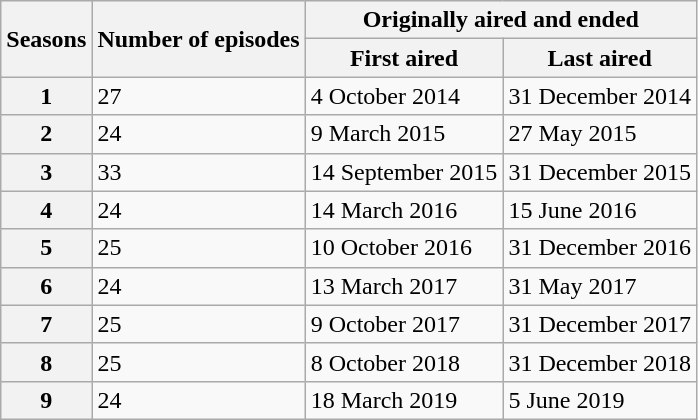<table class="wikitable">
<tr>
<th rowspan="2">Seasons</th>
<th colspan="2" rowspan="2">Number of episodes</th>
<th colspan="2">Originally aired and ended</th>
</tr>
<tr>
<th>First aired</th>
<th>Last aired</th>
</tr>
<tr>
<th colspan="1">1</th>
<td colspan="2">27</td>
<td colspan="1">4 October 2014</td>
<td>31 December 2014</td>
</tr>
<tr>
<th colspan="1">2</th>
<td colspan="2">24</td>
<td colspan="1">9 March 2015</td>
<td>27 May 2015</td>
</tr>
<tr>
<th colspan="1">3</th>
<td colspan="2">33</td>
<td colspan="1">14 September 2015</td>
<td>31 December 2015</td>
</tr>
<tr>
<th colspan="1">4</th>
<td colspan="2">24</td>
<td colspan="1">14 March 2016</td>
<td>15 June 2016</td>
</tr>
<tr>
<th colspan="1">5</th>
<td colspan="2">25</td>
<td colspan="1">10 October 2016</td>
<td>31 December 2016</td>
</tr>
<tr>
<th colspan="1">6</th>
<td colspan="2">24</td>
<td colspan="1">13 March 2017</td>
<td>31 May 2017</td>
</tr>
<tr>
<th colspan="1">7</th>
<td colspan="2">25</td>
<td colspan="1">9 October 2017</td>
<td>31 December 2017</td>
</tr>
<tr>
<th colspan="1">8</th>
<td colspan="2">25</td>
<td colspan="1">8 October 2018</td>
<td>31 December 2018</td>
</tr>
<tr>
<th colspan="1">9</th>
<td colspan="2">24</td>
<td colspan="1">18 March 2019</td>
<td>5 June 2019</td>
</tr>
</table>
